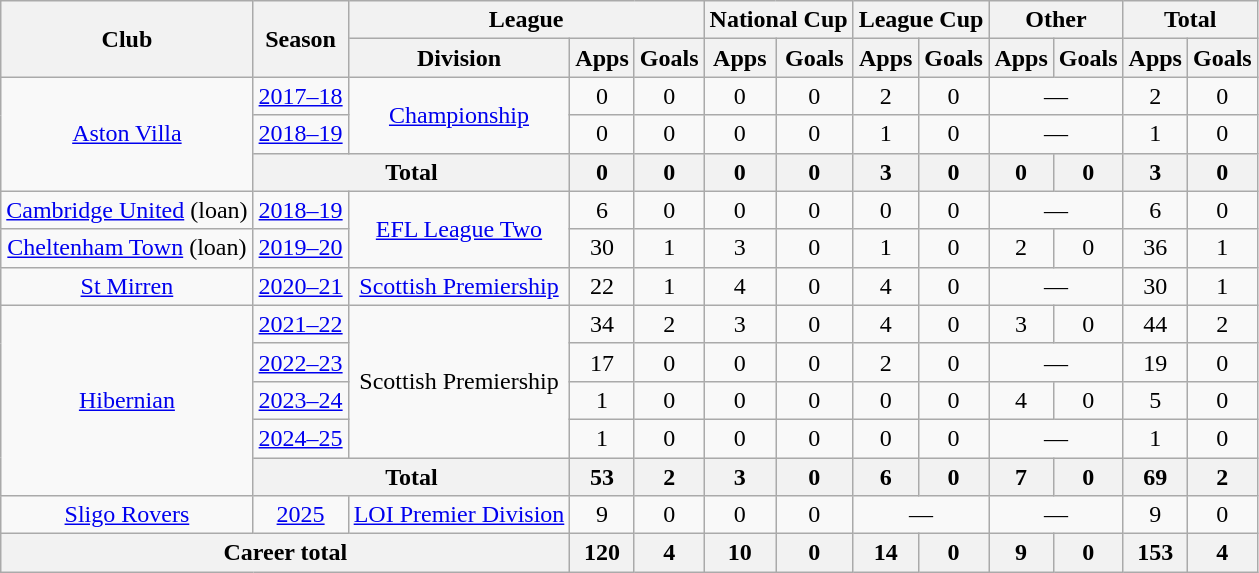<table class="wikitable" style="text-align: center;">
<tr>
<th rowspan="2">Club</th>
<th rowspan="2">Season</th>
<th colspan="3">League</th>
<th colspan="2">National Cup</th>
<th colspan="2">League Cup</th>
<th colspan="2">Other</th>
<th colspan="2">Total</th>
</tr>
<tr>
<th>Division</th>
<th>Apps</th>
<th>Goals</th>
<th>Apps</th>
<th>Goals</th>
<th>Apps</th>
<th>Goals</th>
<th>Apps</th>
<th>Goals</th>
<th>Apps</th>
<th>Goals</th>
</tr>
<tr>
<td rowspan="3"valign="center"><a href='#'>Aston Villa</a></td>
<td><a href='#'>2017–18</a></td>
<td rowspan="2"><a href='#'>Championship</a></td>
<td>0</td>
<td>0</td>
<td>0</td>
<td>0</td>
<td>2</td>
<td>0</td>
<td colspan="2">—</td>
<td>2</td>
<td>0</td>
</tr>
<tr>
<td><a href='#'>2018–19</a></td>
<td>0</td>
<td>0</td>
<td>0</td>
<td>0</td>
<td>1</td>
<td>0</td>
<td colspan="2">—</td>
<td>1</td>
<td>0</td>
</tr>
<tr>
<th colspan="2">Total</th>
<th>0</th>
<th>0</th>
<th>0</th>
<th>0</th>
<th>3</th>
<th>0</th>
<th>0</th>
<th>0</th>
<th>3</th>
<th>0</th>
</tr>
<tr>
<td><a href='#'>Cambridge United</a> (loan)</td>
<td><a href='#'>2018–19</a></td>
<td rowspan="2"><a href='#'>EFL League Two</a></td>
<td>6</td>
<td>0</td>
<td>0</td>
<td>0</td>
<td>0</td>
<td>0</td>
<td colspan="2">—</td>
<td>6</td>
<td>0</td>
</tr>
<tr>
<td><a href='#'>Cheltenham Town</a> (loan)</td>
<td><a href='#'>2019–20</a></td>
<td>30</td>
<td>1</td>
<td>3</td>
<td>0</td>
<td>1</td>
<td>0</td>
<td>2</td>
<td>0</td>
<td>36</td>
<td>1</td>
</tr>
<tr>
<td><a href='#'>St Mirren</a></td>
<td><a href='#'>2020–21</a></td>
<td><a href='#'>Scottish Premiership</a></td>
<td>22</td>
<td>1</td>
<td>4</td>
<td>0</td>
<td>4</td>
<td>0</td>
<td colspan="2">—</td>
<td>30</td>
<td>1</td>
</tr>
<tr>
<td rowspan="5"><a href='#'>Hibernian</a></td>
<td><a href='#'>2021–22</a></td>
<td rowspan=4>Scottish Premiership</td>
<td>34</td>
<td>2</td>
<td>3</td>
<td>0</td>
<td>4</td>
<td>0</td>
<td>3</td>
<td>0</td>
<td>44</td>
<td>2</td>
</tr>
<tr>
<td><a href='#'>2022–23</a></td>
<td>17</td>
<td>0</td>
<td>0</td>
<td>0</td>
<td>2</td>
<td>0</td>
<td colspan="2">—</td>
<td>19</td>
<td>0</td>
</tr>
<tr>
<td><a href='#'>2023–24</a></td>
<td>1</td>
<td>0</td>
<td>0</td>
<td>0</td>
<td>0</td>
<td>0</td>
<td>4</td>
<td>0</td>
<td>5</td>
<td>0</td>
</tr>
<tr>
<td><a href='#'>2024–25</a></td>
<td>1</td>
<td>0</td>
<td>0</td>
<td>0</td>
<td>0</td>
<td>0</td>
<td colspan="2">—</td>
<td>1</td>
<td>0</td>
</tr>
<tr>
<th colspan="2">Total</th>
<th>53</th>
<th>2</th>
<th>3</th>
<th>0</th>
<th>6</th>
<th>0</th>
<th>7</th>
<th>0</th>
<th>69</th>
<th>2</th>
</tr>
<tr>
<td><a href='#'>Sligo Rovers</a></td>
<td><a href='#'>2025</a></td>
<td><a href='#'>LOI Premier Division</a></td>
<td>9</td>
<td>0</td>
<td>0</td>
<td>0</td>
<td colspan="2">—</td>
<td colspan="2">—</td>
<td>9</td>
<td>0</td>
</tr>
<tr>
<th colspan="3">Career total</th>
<th>120</th>
<th>4</th>
<th>10</th>
<th>0</th>
<th>14</th>
<th>0</th>
<th>9</th>
<th>0</th>
<th>153</th>
<th>4</th>
</tr>
</table>
